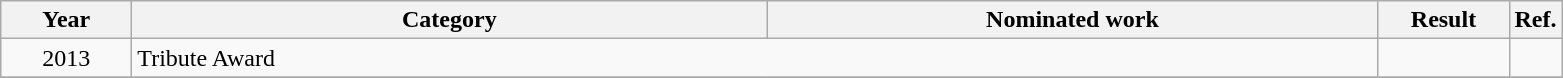<table class=wikitable>
<tr>
<th scope="col" style="width:5em;">Year</th>
<th scope="col" style="width:26em;">Category</th>
<th scope="col" style="width:25em;">Nominated work</th>
<th scope="col" style="width:5em;">Result</th>
<th>Ref.</th>
</tr>
<tr>
<td style="text-align:center;">2013</td>
<td colspan=2>Tribute Award</td>
<td></td>
<td></td>
</tr>
<tr>
</tr>
</table>
